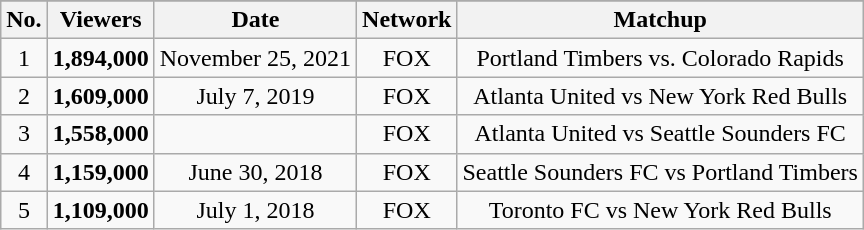<table class="wikitable sortable" style="text-align: center;">
<tr>
</tr>
<tr>
<th>No.</th>
<th>Viewers</th>
<th>Date</th>
<th>Network</th>
<th>Matchup</th>
</tr>
<tr>
<td>1</td>
<td><strong>1,894,000</strong></td>
<td>November 25, 2021</td>
<td>FOX</td>
<td>Portland Timbers vs. Colorado Rapids</td>
</tr>
<tr>
<td>2</td>
<td><strong>1,609,000</strong></td>
<td>July 7, 2019</td>
<td>FOX</td>
<td>Atlanta United vs New York Red Bulls</td>
</tr>
<tr>
<td>3</td>
<td><strong>1,558,000</strong></td>
<td></td>
<td>FOX</td>
<td>Atlanta United vs Seattle Sounders FC</td>
</tr>
<tr>
<td>4</td>
<td><strong>1,159,000</strong></td>
<td>June 30, 2018</td>
<td>FOX</td>
<td>Seattle Sounders FC vs Portland Timbers</td>
</tr>
<tr>
<td>5</td>
<td><strong>1,109,000</strong></td>
<td>July 1, 2018</td>
<td>FOX</td>
<td>Toronto FC vs New York Red Bulls</td>
</tr>
</table>
